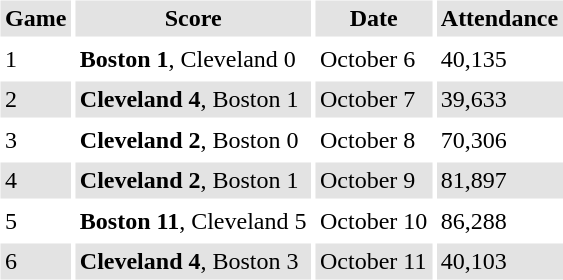<table border="0" cellspacing="3" cellpadding="3">
<tr style="background: #e3e3e3;">
<th>Game</th>
<th>Score</th>
<th>Date</th>
<th>Attendance</th>
</tr>
<tr>
<td>1</td>
<td><strong>Boston 1</strong>, Cleveland 0</td>
<td>October 6</td>
<td>40,135</td>
</tr>
<tr style="background: #e3e3e3;">
<td>2</td>
<td><strong>Cleveland 4</strong>, Boston 1</td>
<td>October 7</td>
<td>39,633</td>
</tr>
<tr>
<td>3</td>
<td><strong>Cleveland 2</strong>, Boston 0</td>
<td>October 8</td>
<td>70,306</td>
</tr>
<tr style="background: #e3e3e3;">
<td>4</td>
<td><strong>Cleveland 2</strong>, Boston 1</td>
<td>October 9</td>
<td>81,897</td>
</tr>
<tr>
<td>5</td>
<td><strong>Boston 11</strong>, Cleveland 5</td>
<td>October 10</td>
<td>86,288</td>
</tr>
<tr style="background: #e3e3e3;">
<td>6</td>
<td><strong>Cleveland 4</strong>, Boston 3</td>
<td>October 11</td>
<td>40,103</td>
</tr>
</table>
